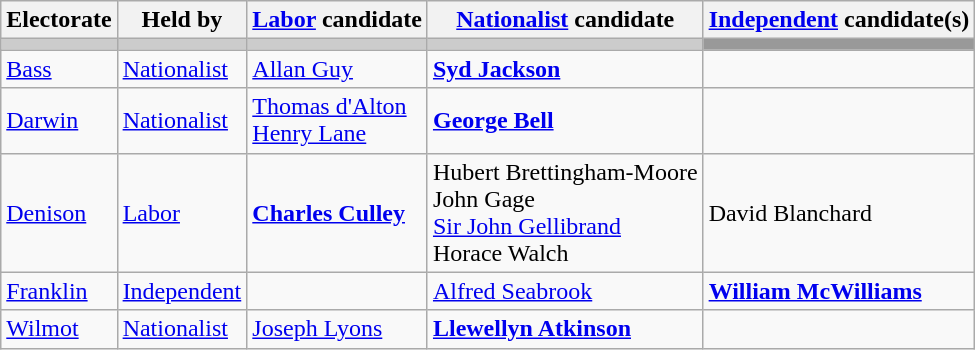<table class="wikitable">
<tr>
<th>Electorate</th>
<th>Held by</th>
<th><a href='#'>Labor</a> candidate</th>
<th><a href='#'>Nationalist</a> candidate</th>
<th><a href='#'>Independent</a> candidate(s)</th>
</tr>
<tr bgcolor="#cccccc">
<td></td>
<td></td>
<td></td>
<td></td>
<td bgcolor="#999999"></td>
</tr>
<tr>
<td><a href='#'>Bass</a></td>
<td><a href='#'>Nationalist</a></td>
<td><a href='#'>Allan Guy</a></td>
<td><strong><a href='#'>Syd Jackson</a></strong></td>
<td></td>
</tr>
<tr>
<td><a href='#'>Darwin</a></td>
<td><a href='#'>Nationalist</a></td>
<td><a href='#'>Thomas d'Alton</a><br><a href='#'>Henry Lane</a></td>
<td><strong><a href='#'>George Bell</a></strong></td>
<td></td>
</tr>
<tr>
<td><a href='#'>Denison</a></td>
<td><a href='#'>Labor</a></td>
<td><strong><a href='#'>Charles Culley</a></strong></td>
<td>Hubert Brettingham-Moore<br>John Gage<br><a href='#'>Sir John Gellibrand</a><br>Horace Walch</td>
<td>David Blanchard</td>
</tr>
<tr>
<td><a href='#'>Franklin</a></td>
<td><a href='#'>Independent</a></td>
<td></td>
<td><a href='#'>Alfred Seabrook</a></td>
<td><strong><a href='#'>William McWilliams</a></strong></td>
</tr>
<tr>
<td><a href='#'>Wilmot</a></td>
<td><a href='#'>Nationalist</a></td>
<td><a href='#'>Joseph Lyons</a></td>
<td><strong><a href='#'>Llewellyn Atkinson</a></strong></td>
<td></td>
</tr>
</table>
